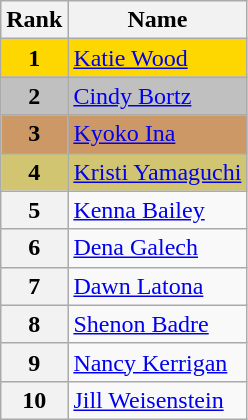<table class="wikitable">
<tr>
<th>Rank</th>
<th>Name</th>
</tr>
<tr bgcolor="gold">
<td align="center"><strong>1</strong></td>
<td><a href='#'>Katie Wood</a></td>
</tr>
<tr bgcolor="silver">
<td align="center"><strong>2</strong></td>
<td><a href='#'>Cindy Bortz</a></td>
</tr>
<tr bgcolor="cc9966">
<td align="center"><strong>3</strong></td>
<td><a href='#'>Kyoko Ina</a></td>
</tr>
<tr bgcolor="#d1c571">
<td align="center"><strong>4</strong></td>
<td><a href='#'>Kristi Yamaguchi</a></td>
</tr>
<tr>
<th>5</th>
<td><a href='#'>Kenna Bailey</a></td>
</tr>
<tr>
<th>6</th>
<td><a href='#'>Dena Galech</a></td>
</tr>
<tr>
<th>7</th>
<td><a href='#'>Dawn Latona</a></td>
</tr>
<tr>
<th>8</th>
<td><a href='#'>Shenon Badre</a></td>
</tr>
<tr>
<th>9</th>
<td><a href='#'>Nancy Kerrigan</a></td>
</tr>
<tr>
<th>10</th>
<td><a href='#'>Jill Weisenstein</a></td>
</tr>
</table>
